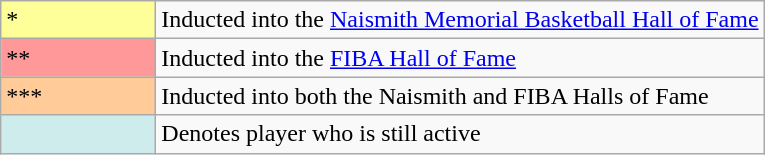<table class="wikitable sortable">
<tr>
<td style="background-color:#FFFF99; border:1px solid #aaaaaa; width:6em">*</td>
<td>Inducted into the <a href='#'>Naismith Memorial Basketball Hall of Fame</a></td>
</tr>
<tr>
<td style="background-color:#FF9999; border:1px solid #aaaaaa; width:6em">**</td>
<td>Inducted into the <a href='#'>FIBA Hall of Fame</a></td>
</tr>
<tr>
<td style="background-color:#FFCC99; border:1px solid #aaaaaa; width:6em">***</td>
<td>Inducted into both the Naismith and FIBA Halls of Fame</td>
</tr>
<tr>
<td style="background-color:#CFECEC; border:1px solid #aaaaaa; width:6em"></td>
<td>Denotes player who is still active</td>
</tr>
</table>
